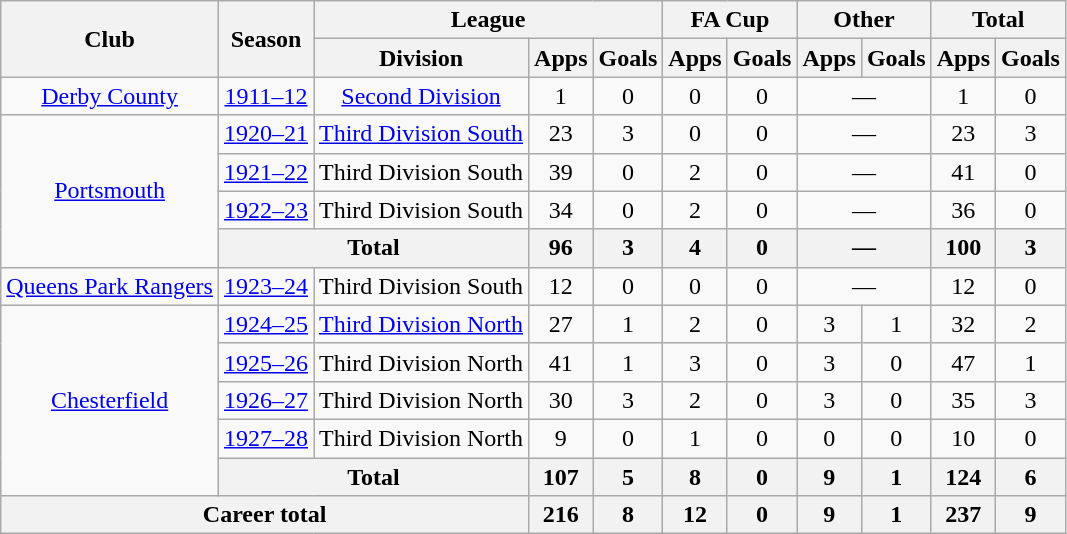<table class="wikitable" style="text-align: center;">
<tr>
<th rowspan="2">Club</th>
<th rowspan="2">Season</th>
<th colspan="3">League</th>
<th colspan="2">FA Cup</th>
<th colspan="2">Other</th>
<th colspan="2">Total</th>
</tr>
<tr>
<th>Division</th>
<th>Apps</th>
<th>Goals</th>
<th>Apps</th>
<th>Goals</th>
<th>Apps</th>
<th>Goals</th>
<th>Apps</th>
<th>Goals</th>
</tr>
<tr>
<td><a href='#'>Derby County</a></td>
<td><a href='#'>1911–12</a></td>
<td><a href='#'>Second Division</a></td>
<td>1</td>
<td>0</td>
<td>0</td>
<td>0</td>
<td colspan="2">—</td>
<td>1</td>
<td>0</td>
</tr>
<tr>
<td rowspan="4"><a href='#'>Portsmouth</a></td>
<td><a href='#'>1920–21</a></td>
<td><a href='#'>Third Division South</a></td>
<td>23</td>
<td>3</td>
<td>0</td>
<td>0</td>
<td colspan="2">—</td>
<td>23</td>
<td>3</td>
</tr>
<tr>
<td><a href='#'>1921–22</a></td>
<td>Third Division South</td>
<td>39</td>
<td>0</td>
<td>2</td>
<td>0</td>
<td colspan="2">—</td>
<td>41</td>
<td>0</td>
</tr>
<tr>
<td><a href='#'>1922–23</a></td>
<td>Third Division South</td>
<td>34</td>
<td>0</td>
<td>2</td>
<td>0</td>
<td colspan="2">—</td>
<td>36</td>
<td>0</td>
</tr>
<tr>
<th colspan="2">Total</th>
<th>96</th>
<th>3</th>
<th>4</th>
<th>0</th>
<th colspan="2">—</th>
<th>100</th>
<th>3</th>
</tr>
<tr>
<td><a href='#'>Queens Park Rangers</a></td>
<td><a href='#'>1923–24</a></td>
<td>Third Division South</td>
<td>12</td>
<td>0</td>
<td>0</td>
<td>0</td>
<td colspan="2">—</td>
<td>12</td>
<td>0</td>
</tr>
<tr>
<td rowspan="5"><a href='#'>Chesterfield</a></td>
<td><a href='#'>1924–25</a></td>
<td><a href='#'>Third Division North</a></td>
<td>27</td>
<td>1</td>
<td>2</td>
<td>0</td>
<td>3</td>
<td>1</td>
<td>32</td>
<td>2</td>
</tr>
<tr>
<td><a href='#'>1925–26</a></td>
<td>Third Division North</td>
<td>41</td>
<td>1</td>
<td>3</td>
<td>0</td>
<td>3</td>
<td>0</td>
<td>47</td>
<td>1</td>
</tr>
<tr>
<td><a href='#'>1926–27</a></td>
<td>Third Division North</td>
<td>30</td>
<td>3</td>
<td>2</td>
<td>0</td>
<td>3</td>
<td>0</td>
<td>35</td>
<td>3</td>
</tr>
<tr>
<td><a href='#'>1927–28</a></td>
<td>Third Division North</td>
<td>9</td>
<td>0</td>
<td>1</td>
<td>0</td>
<td>0</td>
<td>0</td>
<td>10</td>
<td>0</td>
</tr>
<tr>
<th colspan="2">Total</th>
<th>107</th>
<th>5</th>
<th>8</th>
<th>0</th>
<th>9</th>
<th>1</th>
<th>124</th>
<th>6</th>
</tr>
<tr>
<th colspan="3">Career total</th>
<th>216</th>
<th>8</th>
<th>12</th>
<th>0</th>
<th>9</th>
<th>1</th>
<th>237</th>
<th>9</th>
</tr>
</table>
